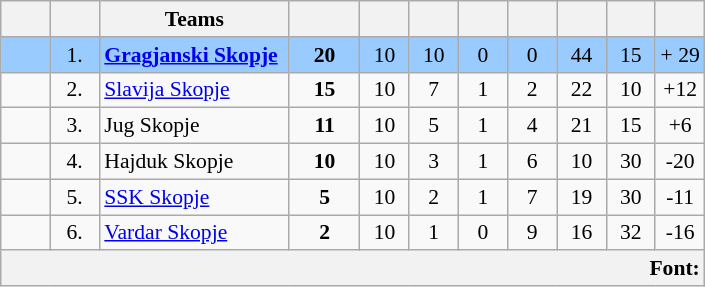<table class="wikitable sortable" style="text-align: center; font-size: 90%;">
<tr>
<th width=7%></th>
<th width=7%></th>
<th width=27%>Teams</th>
<th width=10%></th>
<th width=7%></th>
<th width=7%></th>
<th width=7%></th>
<th width=7%></th>
<th width=7%></th>
<th width=7%></th>
<th width=7%></th>
</tr>
<tr style=background:#99CBFF;>
<td></td>
<td>1.</td>
<td style="text-align:left;"><strong><a href='#'>Gragjanski Skopje</a></strong></td>
<td><strong>20</strong></td>
<td>10</td>
<td>10</td>
<td>0</td>
<td>0</td>
<td>44</td>
<td>15</td>
<td>+ 29</td>
</tr>
<tr>
<td></td>
<td>2.</td>
<td style="text-align:left;"><a href='#'> Slavija Skopje</a></td>
<td><strong>15</strong></td>
<td>10</td>
<td>7</td>
<td>1</td>
<td>2</td>
<td>22</td>
<td>10</td>
<td>+12</td>
</tr>
<tr>
<td></td>
<td>3.</td>
<td style="text-align:left;">Jug Skopje</td>
<td><strong>11</strong></td>
<td>10</td>
<td>5</td>
<td>1</td>
<td>4</td>
<td>21</td>
<td>15</td>
<td>+6</td>
</tr>
<tr>
<td></td>
<td>4.</td>
<td style="text-align:left;">Hajduk Skopje</td>
<td><strong>10</strong></td>
<td>10</td>
<td>3</td>
<td>1</td>
<td>6</td>
<td>10</td>
<td>30</td>
<td>-20</td>
</tr>
<tr>
<td></td>
<td>5.</td>
<td style="text-align:left;"><a href='#'> SSK Skopje</a></td>
<td><strong>5</strong></td>
<td>10</td>
<td>2</td>
<td>1</td>
<td>7</td>
<td>19</td>
<td>30</td>
<td>-11</td>
</tr>
<tr>
<td></td>
<td>6.</td>
<td style="text-align:left;"><a href='#'> Vardar Skopje</a></td>
<td><strong>2</strong></td>
<td>10</td>
<td>1</td>
<td>0</td>
<td>9</td>
<td>16</td>
<td>32</td>
<td>-16</td>
</tr>
<tr>
<th colspan="11" style="text-align: right;">Font: </th>
</tr>
</table>
